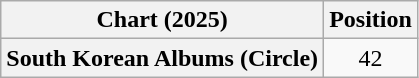<table class="wikitable plainrowheaders" style="text-align:center">
<tr>
<th scope="col">Chart (2025)</th>
<th scope="col">Position</th>
</tr>
<tr>
<th scope="row">South Korean Albums (Circle)</th>
<td>42</td>
</tr>
</table>
